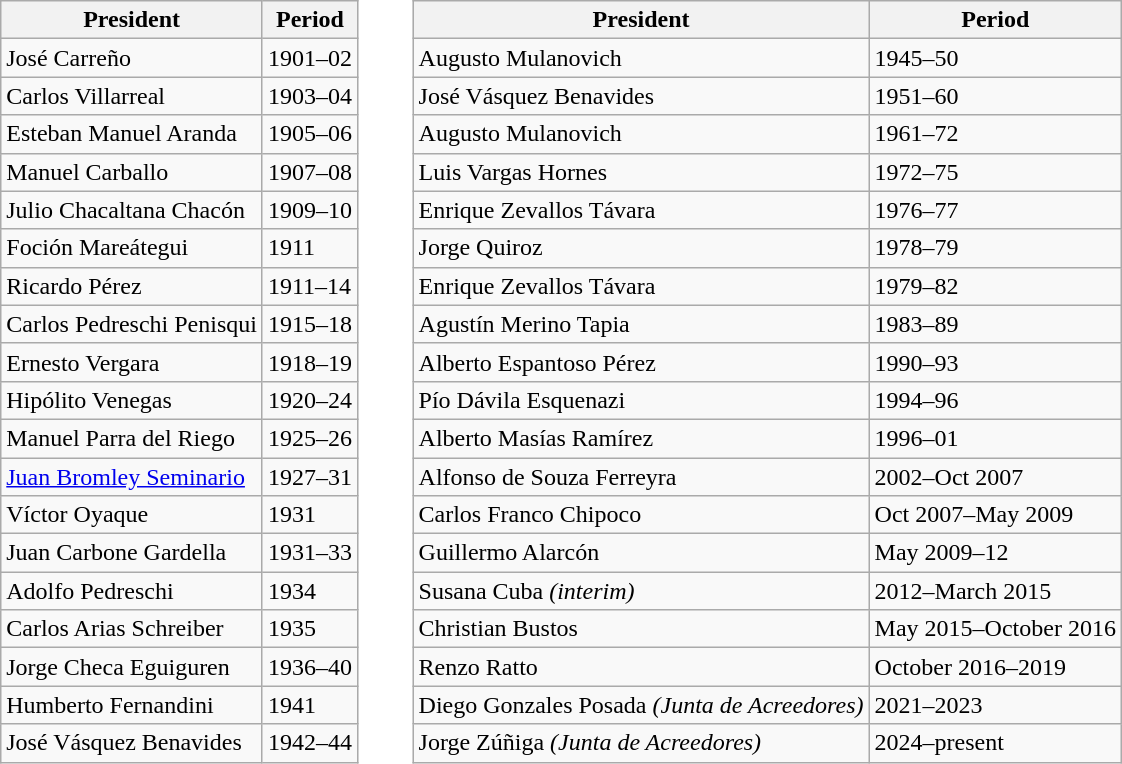<table cellspacing="0" cellpadding="10" style="text-align:center;">
<tr>
<td style="vertical-align:top;"><br><table class="wikitable">
<tr>
<th>President</th>
<th>Period</th>
</tr>
<tr align="left">
<td> José Carreño</td>
<td>1901–02</td>
</tr>
<tr align="left">
<td> Carlos Villarreal</td>
<td>1903–04</td>
</tr>
<tr align="left">
<td> Esteban Manuel Aranda</td>
<td>1905–06</td>
</tr>
<tr align="left">
<td> Manuel Carballo</td>
<td>1907–08</td>
</tr>
<tr align="left">
<td> Julio Chacaltana Chacón</td>
<td>1909–10</td>
</tr>
<tr align="left">
<td> Foción Mareátegui</td>
<td>1911</td>
</tr>
<tr align="left">
<td> Ricardo Pérez</td>
<td>1911–14</td>
</tr>
<tr align="left">
<td> Carlos Pedreschi Penisqui</td>
<td>1915–18</td>
</tr>
<tr align="left">
<td> Ernesto Vergara</td>
<td>1918–19</td>
</tr>
<tr align="left">
<td> Hipólito Venegas</td>
<td>1920–24</td>
</tr>
<tr align="left">
<td> Manuel Parra del Riego</td>
<td>1925–26</td>
</tr>
<tr align="left">
<td> <a href='#'>Juan Bromley Seminario</a></td>
<td>1927–31</td>
</tr>
<tr align="left">
<td> Víctor Oyaque</td>
<td>1931</td>
</tr>
<tr align="left">
<td> Juan Carbone Gardella</td>
<td>1931–33</td>
</tr>
<tr align="left">
<td> Adolfo Pedreschi</td>
<td>1934</td>
</tr>
<tr align="left">
<td> Carlos Arias Schreiber</td>
<td>1935</td>
</tr>
<tr align="left">
<td> Jorge Checa Eguiguren</td>
<td>1936–40</td>
</tr>
<tr align="left">
<td> Humberto Fernandini</td>
<td>1941</td>
</tr>
<tr align="left">
<td> José Vásquez Benavides</td>
<td>1942–44</td>
</tr>
</table>
</td>
<td><br><table class="wikitable">
<tr>
<th>President</th>
<th>Period</th>
</tr>
<tr align="left">
<td> Augusto Mulanovich</td>
<td>1945–50</td>
</tr>
<tr align="left">
<td> José Vásquez Benavides</td>
<td>1951–60</td>
</tr>
<tr align="left">
<td> Augusto Mulanovich</td>
<td>1961–72</td>
</tr>
<tr align="left">
<td> Luis Vargas Hornes</td>
<td>1972–75</td>
</tr>
<tr align="left">
<td> Enrique Zevallos Távara</td>
<td>1976–77</td>
</tr>
<tr align="left">
<td> Jorge Quiroz</td>
<td>1978–79</td>
</tr>
<tr align="left">
<td> Enrique Zevallos Távara</td>
<td>1979–82</td>
</tr>
<tr align="left">
<td> Agustín Merino Tapia</td>
<td>1983–89</td>
</tr>
<tr align="left">
<td> Alberto Espantoso Pérez</td>
<td>1990–93</td>
</tr>
<tr align="left">
<td> Pío Dávila Esquenazi</td>
<td>1994–96</td>
</tr>
<tr align="left">
<td> Alberto Masías Ramírez</td>
<td>1996–01</td>
</tr>
<tr align="left">
<td> Alfonso de Souza Ferreyra</td>
<td>2002–Oct 2007</td>
</tr>
<tr align="left">
<td> Carlos Franco Chipoco</td>
<td>Oct 2007–May 2009</td>
</tr>
<tr align="left">
<td> Guillermo Alarcón</td>
<td>May 2009–12</td>
</tr>
<tr align="left">
<td> Susana Cuba <em>(interim)</em></td>
<td>2012–March 2015</td>
</tr>
<tr align="left">
<td> Christian Bustos</td>
<td>May 2015–October 2016</td>
</tr>
<tr align="left">
<td> Renzo Ratto</td>
<td>October 2016–2019</td>
</tr>
<tr align="left">
<td> Diego Gonzales Posada <em>(Junta de Acreedores)</em></td>
<td>2021–2023</td>
</tr>
<tr align="left">
<td> Jorge Zúñiga <em>(Junta de Acreedores)</em></td>
<td>2024–present</td>
</tr>
</table>
</td>
</tr>
</table>
